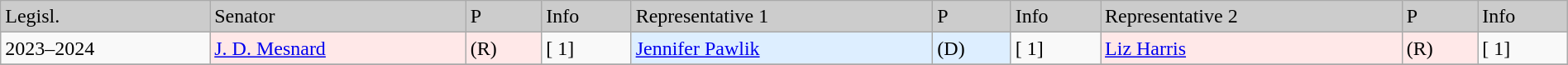<table class=wikitable width="100%" border="1">
<tr style="background-color:#cccccc;">
<td>Legisl.</td>
<td>Senator</td>
<td>P</td>
<td>Info</td>
<td>Representative 1</td>
<td>P</td>
<td>Info</td>
<td>Representative 2</td>
<td>P</td>
<td>Info</td>
</tr>
<tr>
<td>2023–2024</td>
<td style="background:#FFE8E8"><a href='#'>J. D. Mesnard</a></td>
<td style="background:#FFE8E8">(R)</td>
<td>[ 1]</td>
<td style="background:#DDEEFF" "><a href='#'>Jennifer Pawlik</a></td>
<td style="background:#DDEEFF">(D)</td>
<td>[ 1]</td>
<td style="background:#FFE8E8"><a href='#'>Liz Harris</a></td>
<td style="background:#FFE8E8">(R)</td>
<td>[ 1]</td>
</tr>
<tr>
</tr>
</table>
